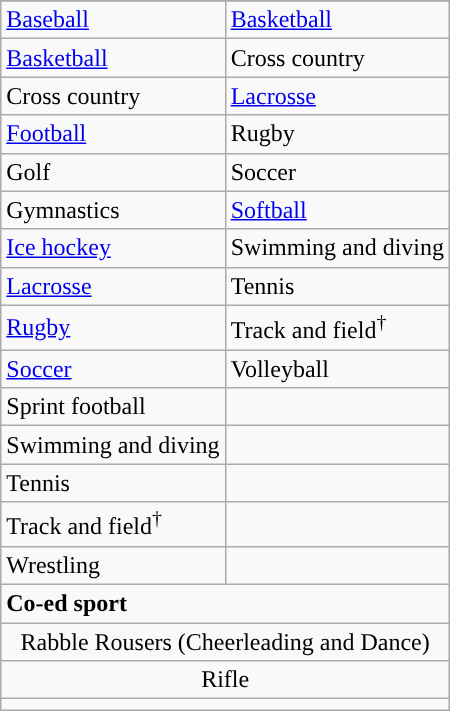<table class="wikitable" style=" ;">
<tr>
</tr>
<tr>
<td><a href='#'>Baseball</a></td>
<td><a href='#'>Basketball</a></td>
</tr>
<tr>
<td><a href='#'>Basketball</a></td>
<td>Cross country</td>
</tr>
<tr>
<td>Cross country</td>
<td><a href='#'>Lacrosse</a></td>
</tr>
<tr>
<td><a href='#'>Football</a></td>
<td>Rugby</td>
</tr>
<tr>
<td>Golf</td>
<td>Soccer</td>
</tr>
<tr>
<td>Gymnastics</td>
<td><a href='#'>Softball</a></td>
</tr>
<tr>
<td><a href='#'>Ice hockey</a></td>
<td>Swimming and diving</td>
</tr>
<tr>
<td><a href='#'>Lacrosse</a></td>
<td>Tennis</td>
</tr>
<tr>
<td><a href='#'>Rugby</a></td>
<td>Track and field<sup>†</sup></td>
</tr>
<tr>
<td><a href='#'>Soccer</a></td>
<td>Volleyball</td>
</tr>
<tr>
<td>Sprint football</td>
<td></td>
</tr>
<tr>
<td>Swimming and diving</td>
<td></td>
</tr>
<tr>
<td>Tennis</td>
<td></td>
</tr>
<tr>
<td>Track and field<sup>†</sup></td>
<td></td>
</tr>
<tr>
<td>Wrestling</td>
<td></td>
</tr>
<tr>
<td colspan="2"><strong>Co-ed sport</strong></td>
</tr>
<tr style="text-align:center">
<td colspan="2">Rabble Rousers (Cheerleading and Dance)</td>
</tr>
<tr style="text-align:center">
<td colspan="2">Rifle</td>
</tr>
<tr>
<td colspan="2"></td>
</tr>
</table>
